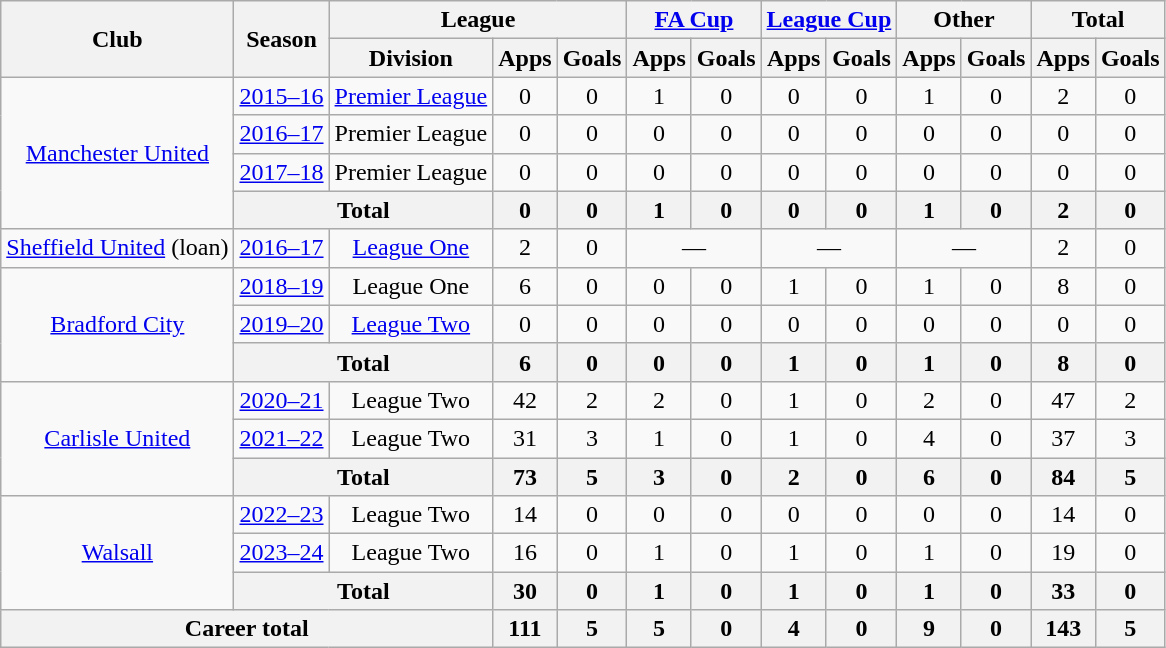<table class=wikitable style="text-align: center">
<tr>
<th rowspan=2>Club</th>
<th rowspan=2>Season</th>
<th colspan=3>League</th>
<th colspan=2><a href='#'>FA Cup</a></th>
<th colspan=2><a href='#'>League Cup</a></th>
<th colspan=2>Other</th>
<th colspan=2>Total</th>
</tr>
<tr>
<th>Division</th>
<th>Apps</th>
<th>Goals</th>
<th>Apps</th>
<th>Goals</th>
<th>Apps</th>
<th>Goals</th>
<th>Apps</th>
<th>Goals</th>
<th>Apps</th>
<th>Goals</th>
</tr>
<tr>
<td rowspan=4><a href='#'>Manchester United</a></td>
<td><a href='#'>2015–16</a></td>
<td><a href='#'>Premier League</a></td>
<td>0</td>
<td>0</td>
<td>1</td>
<td>0</td>
<td>0</td>
<td>0</td>
<td>1</td>
<td>0</td>
<td>2</td>
<td>0</td>
</tr>
<tr>
<td><a href='#'>2016–17</a></td>
<td>Premier League</td>
<td>0</td>
<td>0</td>
<td>0</td>
<td>0</td>
<td>0</td>
<td>0</td>
<td>0</td>
<td>0</td>
<td>0</td>
<td>0</td>
</tr>
<tr>
<td><a href='#'>2017–18</a></td>
<td>Premier League</td>
<td>0</td>
<td>0</td>
<td>0</td>
<td>0</td>
<td>0</td>
<td>0</td>
<td>0</td>
<td>0</td>
<td>0</td>
<td>0</td>
</tr>
<tr>
<th colspan=2>Total</th>
<th>0</th>
<th>0</th>
<th>1</th>
<th>0</th>
<th>0</th>
<th>0</th>
<th>1</th>
<th>0</th>
<th>2</th>
<th>0</th>
</tr>
<tr>
<td><a href='#'>Sheffield United</a> (loan)</td>
<td><a href='#'>2016–17</a></td>
<td><a href='#'>League One</a></td>
<td>2</td>
<td>0</td>
<td colspan=2>—</td>
<td colspan=2>—</td>
<td colspan=2>—</td>
<td>2</td>
<td>0</td>
</tr>
<tr>
<td rowspan=3><a href='#'>Bradford City</a></td>
<td><a href='#'>2018–19</a></td>
<td>League One</td>
<td>6</td>
<td>0</td>
<td>0</td>
<td>0</td>
<td>1</td>
<td>0</td>
<td>1</td>
<td>0</td>
<td>8</td>
<td>0</td>
</tr>
<tr>
<td><a href='#'>2019–20</a></td>
<td><a href='#'>League Two</a></td>
<td>0</td>
<td>0</td>
<td>0</td>
<td>0</td>
<td>0</td>
<td>0</td>
<td>0</td>
<td>0</td>
<td>0</td>
<td>0</td>
</tr>
<tr>
<th colspan=2>Total</th>
<th>6</th>
<th>0</th>
<th>0</th>
<th>0</th>
<th>1</th>
<th>0</th>
<th>1</th>
<th>0</th>
<th>8</th>
<th>0</th>
</tr>
<tr>
<td rowspan=3><a href='#'>Carlisle United</a></td>
<td><a href='#'>2020–21</a></td>
<td>League Two</td>
<td>42</td>
<td>2</td>
<td>2</td>
<td>0</td>
<td>1</td>
<td>0</td>
<td>2</td>
<td>0</td>
<td>47</td>
<td>2</td>
</tr>
<tr>
<td><a href='#'>2021–22</a></td>
<td>League Two</td>
<td>31</td>
<td>3</td>
<td>1</td>
<td>0</td>
<td>1</td>
<td>0</td>
<td>4</td>
<td>0</td>
<td>37</td>
<td>3</td>
</tr>
<tr>
<th colspan=2>Total</th>
<th>73</th>
<th>5</th>
<th>3</th>
<th>0</th>
<th>2</th>
<th>0</th>
<th>6</th>
<th>0</th>
<th>84</th>
<th>5</th>
</tr>
<tr>
<td rowspan=3><a href='#'>Walsall</a></td>
<td><a href='#'>2022–23</a></td>
<td>League Two</td>
<td>14</td>
<td>0</td>
<td>0</td>
<td>0</td>
<td>0</td>
<td>0</td>
<td>0</td>
<td>0</td>
<td>14</td>
<td>0</td>
</tr>
<tr>
<td><a href='#'>2023–24</a></td>
<td>League Two</td>
<td>16</td>
<td>0</td>
<td>1</td>
<td>0</td>
<td>1</td>
<td>0</td>
<td>1</td>
<td>0</td>
<td>19</td>
<td>0</td>
</tr>
<tr>
<th colspan=2>Total</th>
<th>30</th>
<th>0</th>
<th>1</th>
<th>0</th>
<th>1</th>
<th>0</th>
<th>1</th>
<th>0</th>
<th>33</th>
<th>0</th>
</tr>
<tr>
<th colspan=3>Career total</th>
<th>111</th>
<th>5</th>
<th>5</th>
<th>0</th>
<th>4</th>
<th>0</th>
<th>9</th>
<th>0</th>
<th>143</th>
<th>5</th>
</tr>
</table>
